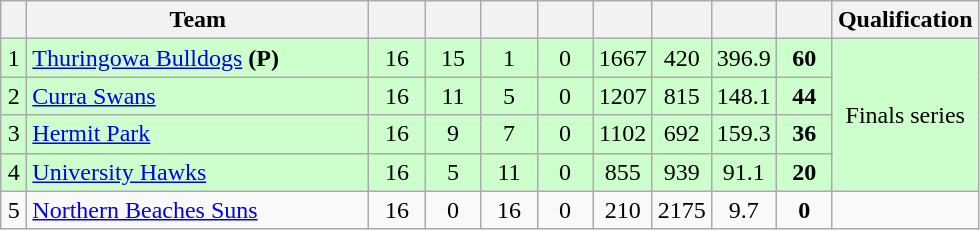<table class="wikitable" style="text-align:center; margin-bottom:0">
<tr>
<th style="width:10px"></th>
<th style="width:35%;">Team</th>
<th style="width:30px;"></th>
<th style="width:30px;"></th>
<th style="width:30px;"></th>
<th style="width:30px;"></th>
<th style="width:30px;"></th>
<th style="width:30px;"></th>
<th style="width:30px;"></th>
<th style="width:30px;"></th>
<th>Qualification</th>
</tr>
<tr style="background:#ccffcc;">
<td>1</td>
<td style="text-align:left;"><a href='#'>Thuringowa Bulldogs</a> <strong>(P)</strong></td>
<td>16</td>
<td>15</td>
<td>1</td>
<td>0</td>
<td>1667</td>
<td>420</td>
<td>396.9</td>
<td><strong>60</strong></td>
<td rowspan=4>Finals series</td>
</tr>
<tr style="background:#ccffcc;">
<td>2</td>
<td style="text-align:left;"><a href='#'>Curra Swans</a></td>
<td>16</td>
<td>11</td>
<td>5</td>
<td>0</td>
<td>1207</td>
<td>815</td>
<td>148.1</td>
<td><strong>44</strong></td>
</tr>
<tr style="background:#ccffcc;">
<td>3</td>
<td style="text-align:left;"><a href='#'>Hermit Park</a></td>
<td>16</td>
<td>9</td>
<td>7</td>
<td>0</td>
<td>1102</td>
<td>692</td>
<td>159.3</td>
<td><strong>36</strong></td>
</tr>
<tr style="background:#ccffcc;">
<td>4</td>
<td style="text-align:left;"><a href='#'>University Hawks</a></td>
<td>16</td>
<td>5</td>
<td>11</td>
<td>0</td>
<td>855</td>
<td>939</td>
<td>91.1</td>
<td><strong>20</strong></td>
</tr>
<tr>
<td>5</td>
<td style="text-align:left;"><a href='#'>Northern Beaches Suns</a></td>
<td>16</td>
<td>0</td>
<td>16</td>
<td>0</td>
<td>210</td>
<td>2175</td>
<td>9.7</td>
<td><strong>0</strong></td>
</tr>
</table>
